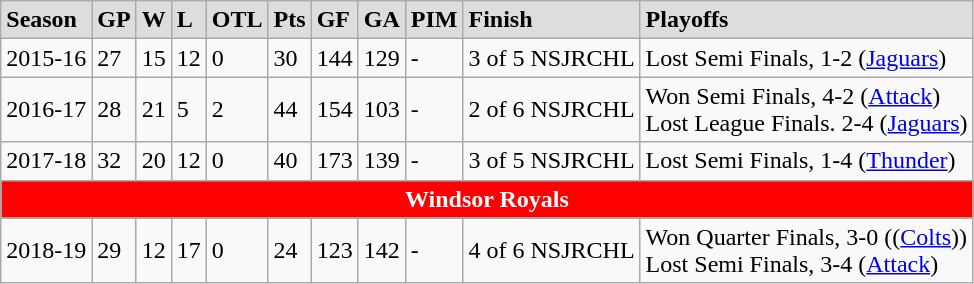<table class="wikitable">
<tr style="font-weight:bold; background-color:#dddddd;" |>
<td>Season</td>
<td>GP</td>
<td>W</td>
<td>L</td>
<td>OTL</td>
<td>Pts</td>
<td>GF</td>
<td>GA</td>
<td>PIM</td>
<td>Finish</td>
<td>Playoffs</td>
</tr>
<tr>
<td>2015-16</td>
<td>27</td>
<td>15</td>
<td>12</td>
<td>0</td>
<td>30</td>
<td>144</td>
<td>129</td>
<td>-</td>
<td>3 of 5 NSJRCHL</td>
<td>Lost Semi Finals, 1-2 (<a href='#'>Jaguars</a>)</td>
</tr>
<tr background-color:#dddddd;">
<td>2016-17</td>
<td>28</td>
<td>21</td>
<td>5</td>
<td>2</td>
<td>44</td>
<td>154</td>
<td>103</td>
<td>-</td>
<td>2 of 6 NSJRCHL</td>
<td>Won Semi Finals, 4-2 (<a href='#'>Attack</a>)<br>Lost League Finals. 2-4 (<a href='#'>Jaguars</a>)</td>
</tr>
<tr>
<td>2017-18</td>
<td>32</td>
<td>20</td>
<td>12</td>
<td>0</td>
<td>40</td>
<td>173</td>
<td>139</td>
<td>-</td>
<td>3 of 5 NSJRCHL</td>
<td>Lost Semi Finals, 1-4 (<a href='#'>Thunder</a>)</td>
</tr>
<tr align="center"  bgcolor="red"  style="color:#FFFFFF">
<td colspan=12><strong>Windsor Royals</strong></td>
</tr>
<tr>
<td>2018-19</td>
<td>29</td>
<td>12</td>
<td>17</td>
<td>0</td>
<td>24</td>
<td>123</td>
<td>142</td>
<td>-</td>
<td>4 of 6 NSJRCHL</td>
<td>Won Quarter Finals, 3-0 ((<a href='#'>Colts</a>))<br>Lost Semi Finals, 3-4 (<a href='#'>Attack</a>)</td>
</tr>
</table>
